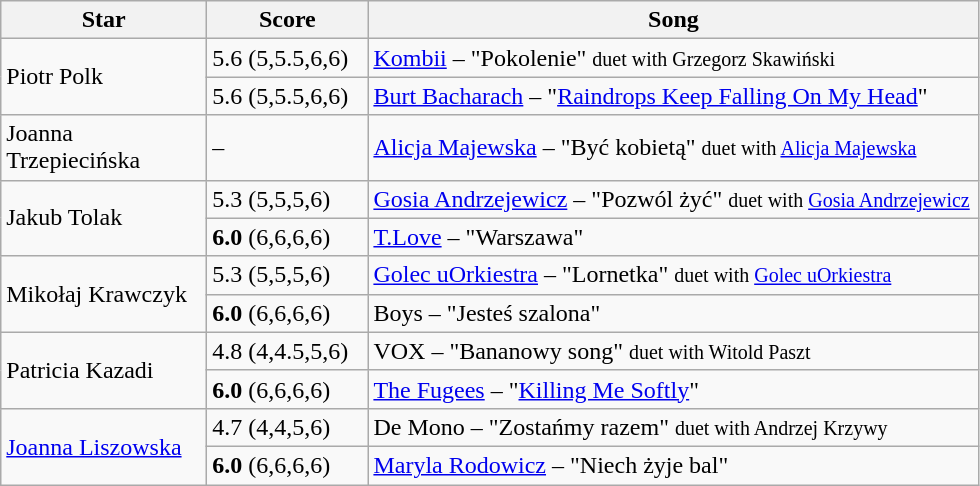<table class="wikitable">
<tr>
<th style="width:130px;">Star</th>
<th style="width:100px;">Score</th>
<th style="width:400px;">Song</th>
</tr>
<tr>
<td rowspan="2">Piotr Polk</td>
<td>5.6 (5,5.5,6,6)</td>
<td><a href='#'>Kombii</a> – "Pokolenie"  <small>duet with Grzegorz Skawiński</small></td>
</tr>
<tr>
<td>5.6 (5,5.5,6,6)</td>
<td><a href='#'>Burt Bacharach</a> – "<a href='#'>Raindrops Keep Falling On My Head</a>"</td>
</tr>
<tr>
<td rowspan="1">Joanna Trzepiecińska</td>
<td>–</td>
<td><a href='#'>Alicja Majewska</a> – "Być kobietą"  <small>duet with <a href='#'>Alicja Majewska</a></small></td>
</tr>
<tr>
<td rowspan="2">Jakub Tolak</td>
<td>5.3 (5,5,5,6)</td>
<td><a href='#'>Gosia Andrzejewicz</a> – "Pozwól żyć"  <small>duet with <a href='#'>Gosia Andrzejewicz</a></small></td>
</tr>
<tr>
<td><strong>6.0</strong> (6,6,6,6)</td>
<td><a href='#'>T.Love</a> – "Warszawa"</td>
</tr>
<tr>
<td rowspan="2">Mikołaj Krawczyk</td>
<td>5.3 (5,5,5,6)</td>
<td><a href='#'>Golec uOrkiestra</a> – "Lornetka"  <small>duet with <a href='#'>Golec uOrkiestra</a></small></td>
</tr>
<tr>
<td><strong>6.0</strong> (6,6,6,6)</td>
<td>Boys – "Jesteś szalona"</td>
</tr>
<tr>
<td rowspan="2">Patricia Kazadi</td>
<td>4.8 (4,4.5,5,6)</td>
<td>VOX – "Bananowy song"  <small>duet with Witold Paszt</small></td>
</tr>
<tr>
<td><strong>6.0</strong> (6,6,6,6)</td>
<td><a href='#'>The Fugees</a> – "<a href='#'>Killing Me Softly</a>"</td>
</tr>
<tr>
<td rowspan="2"><a href='#'>Joanna Liszowska</a></td>
<td>4.7 (4,4,5,6)</td>
<td>De Mono – "Zostańmy razem"  <small>duet with Andrzej Krzywy</small></td>
</tr>
<tr>
<td><strong>6.0</strong> (6,6,6,6)</td>
<td><a href='#'>Maryla Rodowicz</a> – "Niech żyje bal"</td>
</tr>
</table>
